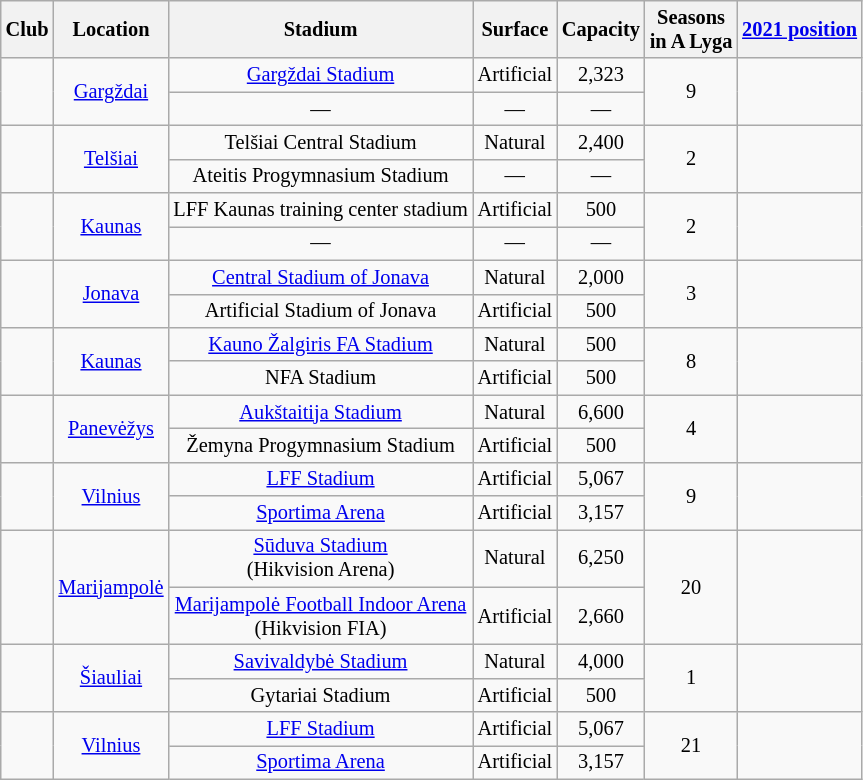<table class="wikitable sortable" style="text-align:center; font-size:85%;">
<tr>
<th>Club</th>
<th>Location</th>
<th>Stadium</th>
<th>Surface</th>
<th>Capacity</th>
<th>Seasons <br>in A Lyga</th>
<th><a href='#'>2021 position</a></th>
</tr>
<tr>
<td rowspan=2></td>
<td rowspan=2><a href='#'>Gargždai</a></td>
<td><a href='#'>Gargždai Stadium</a></td>
<td>Artificial</td>
<td>2,323</td>
<td rowspan=2>9</td>
<td rowspan=2></td>
</tr>
<tr>
<td>—</td>
<td>—</td>
<td>—</td>
</tr>
<tr>
<td rowspan=2></td>
<td rowspan=2><a href='#'>Telšiai</a></td>
<td>Telšiai Central Stadium</td>
<td>Natural</td>
<td>2,400</td>
<td rowspan=2>2</td>
<td rowspan=2></td>
</tr>
<tr>
<td>Ateitis Progymnasium Stadium</td>
<td>—</td>
<td>—</td>
</tr>
<tr>
<td rowspan=2></td>
<td rowspan=2><a href='#'>Kaunas</a></td>
<td>LFF Kaunas training center stadium</td>
<td>Artificial</td>
<td>500</td>
<td rowspan=2>2</td>
<td rowspan=2></td>
</tr>
<tr>
<td>—</td>
<td>—</td>
<td>—</td>
</tr>
<tr>
<td rowspan=2></td>
<td rowspan=2><a href='#'>Jonava</a></td>
<td><a href='#'>Central Stadium of Jonava</a></td>
<td>Natural</td>
<td>2,000</td>
<td rowspan=2>3</td>
<td rowspan=2></td>
</tr>
<tr>
<td>Artificial Stadium of Jonava</td>
<td>Artificial</td>
<td>500</td>
</tr>
<tr>
<td rowspan=2></td>
<td rowspan=2><a href='#'>Kaunas</a></td>
<td><a href='#'>Kauno Žalgiris FA Stadium</a></td>
<td>Natural</td>
<td>500</td>
<td rowspan=2>8</td>
<td rowspan=2></td>
</tr>
<tr>
<td>NFA Stadium</td>
<td>Artificial</td>
<td>500</td>
</tr>
<tr>
<td rowspan=2></td>
<td rowspan=2><a href='#'>Panevėžys</a></td>
<td><a href='#'>Aukštaitija Stadium</a></td>
<td>Natural</td>
<td>6,600</td>
<td rowspan=2>4</td>
<td rowspan=2></td>
</tr>
<tr>
<td>Žemyna Progymnasium Stadium</td>
<td>Artificial</td>
<td>500</td>
</tr>
<tr>
<td rowspan=2></td>
<td rowspan=2><a href='#'>Vilnius</a></td>
<td><a href='#'>LFF Stadium</a></td>
<td>Artificial</td>
<td>5,067</td>
<td rowspan=2>9</td>
<td rowspan=2></td>
</tr>
<tr>
<td><a href='#'>Sportima Arena</a></td>
<td>Artificial</td>
<td>3,157</td>
</tr>
<tr>
<td rowspan=2></td>
<td rowspan=2><a href='#'>Marijampolė</a></td>
<td><a href='#'>Sūduva Stadium</a> <br> (Hikvision Arena)</td>
<td>Natural</td>
<td>6,250</td>
<td rowspan=2>20</td>
<td rowspan=2></td>
</tr>
<tr>
<td><a href='#'>Marijampolė Football Indoor Arena</a> <br> (Hikvision FIA)</td>
<td>Artificial</td>
<td>2,660</td>
</tr>
<tr>
<td rowspan=2></td>
<td rowspan=2><a href='#'>Šiauliai</a></td>
<td><a href='#'>Savivaldybė Stadium</a></td>
<td>Natural</td>
<td>4,000</td>
<td rowspan=2>1</td>
<td rowspan=2></td>
</tr>
<tr>
<td>Gytariai Stadium</td>
<td>Artificial</td>
<td>500</td>
</tr>
<tr>
<td rowspan=2></td>
<td rowspan=2><a href='#'>Vilnius</a></td>
<td><a href='#'>LFF Stadium</a></td>
<td>Artificial</td>
<td>5,067</td>
<td rowspan=2>21</td>
<td rowspan=2></td>
</tr>
<tr>
<td><a href='#'>Sportima Arena</a></td>
<td>Artificial</td>
<td>3,157</td>
</tr>
</table>
